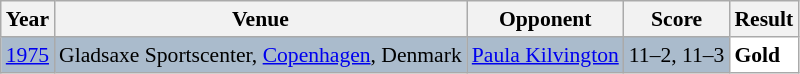<table class="sortable wikitable" style="font-size: 90%;">
<tr>
<th>Year</th>
<th>Venue</th>
<th>Opponent</th>
<th>Score</th>
<th>Result</th>
</tr>
<tr style="background:#AABBCC">
<td align="center"><a href='#'>1975</a></td>
<td align="left">Gladsaxe Sportscenter, <a href='#'>Copenhagen</a>, Denmark</td>
<td align="left"> <a href='#'>Paula Kilvington</a></td>
<td align="left">11–2, 11–3</td>
<td style="text-align:left; background: white"> <strong>Gold</strong></td>
</tr>
</table>
